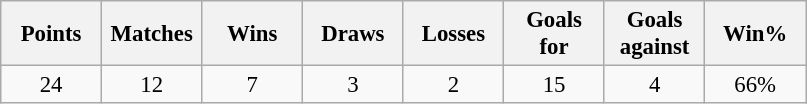<table class="wikitable" style="font-size: 95%; text-align: center;">
<tr>
<th width=60>Points</th>
<th width=60>Matches</th>
<th width=60>Wins</th>
<th width=60>Draws</th>
<th width=60>Losses</th>
<th width=60>Goals for</th>
<th width=60>Goals against</th>
<th width=60>Win%</th>
</tr>
<tr>
<td>24</td>
<td>12</td>
<td>7</td>
<td>3</td>
<td>2</td>
<td>15</td>
<td>4</td>
<td>66%</td>
</tr>
</table>
